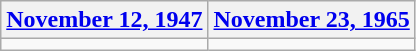<table class=wikitable>
<tr>
<th><a href='#'>November 12, 1947</a></th>
<th><a href='#'>November 23, 1965</a></th>
</tr>
<tr>
<td></td>
<td></td>
</tr>
</table>
